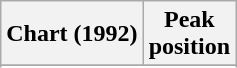<table class="wikitable sortable">
<tr>
<th align="left">Chart (1992)</th>
<th align="center">Peak<br>position</th>
</tr>
<tr>
</tr>
<tr>
</tr>
</table>
